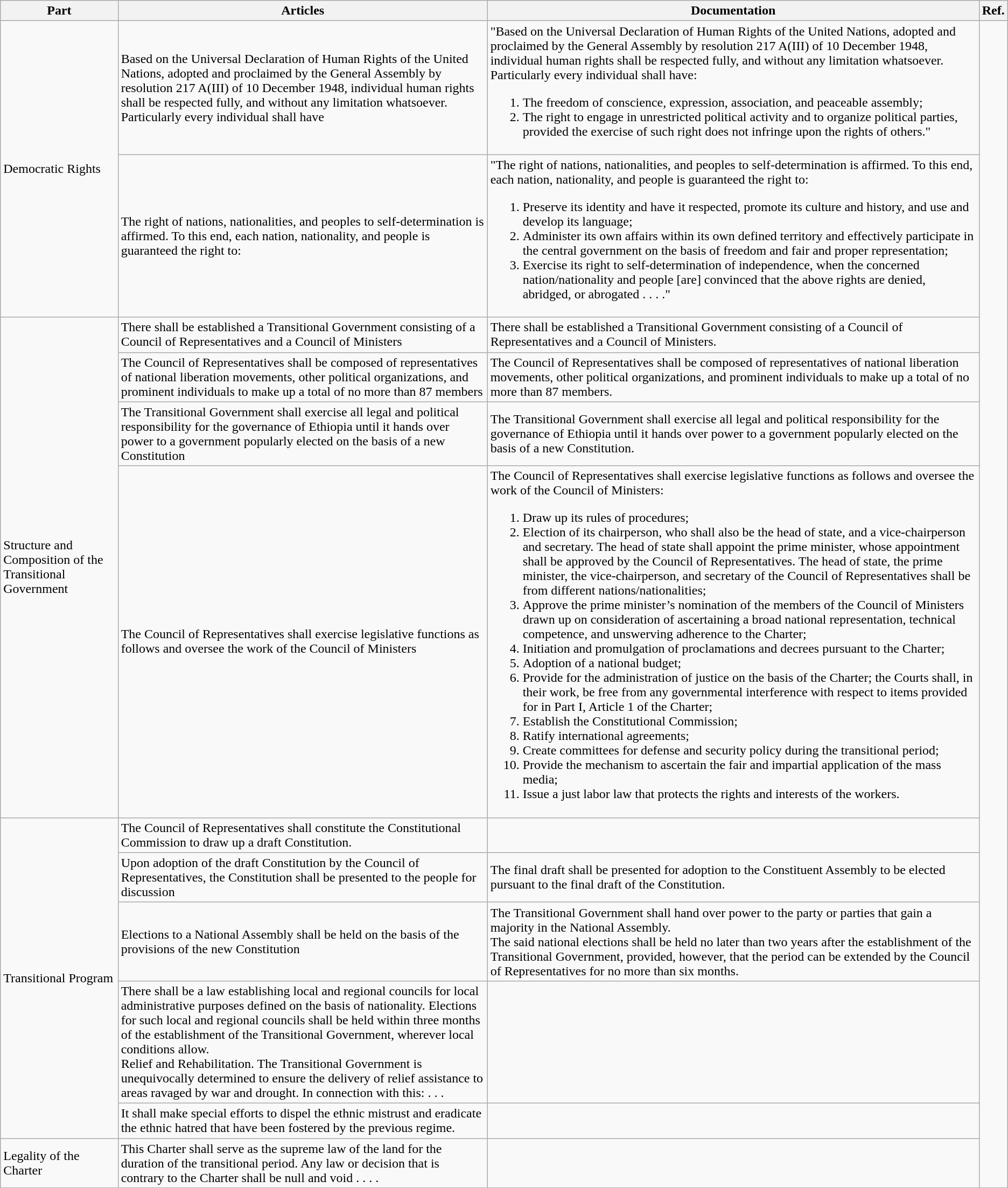<table class="wikitable">
<tr>
<th>Part</th>
<th>Articles</th>
<th>Documentation</th>
<th>Ref.</th>
</tr>
<tr>
<td rowspan="2">Democratic Rights</td>
<td>Based on the Universal Declaration of Human Rights of the United Nations, adopted and proclaimed by the General Assembly by resolution 217 A(III) of 10 December 1948, individual human rights shall be respected fully, and without any limitation whatsoever. Particularly every individual shall have</td>
<td>"Based on the Universal Declaration of Human Rights of the United Nations, adopted and proclaimed by the General Assembly by resolution 217 A(III) of 10 December 1948, individual human rights shall be respected fully, and without any limitation whatsoever. Particularly every individual shall have:<br><ol><li>The freedom of conscience, expression, association, and peaceable assembly;</li><li>The right to engage in unrestricted political activity and to organize political parties, provided the exercise of such right does not infringe upon the rights of others."</li></ol></td>
<td rowspan="12"></td>
</tr>
<tr>
<td>The right of nations, nationalities, and peoples to self-determination is affirmed. To this end, each nation, nationality, and people is guaranteed the right to:</td>
<td>"The right of nations, nationalities, and peoples to self-determination is affirmed. To this end, each nation, nationality, and people is guaranteed the right to:<br><ol><li>Preserve its identity and have it respected, promote its culture and history, and use and develop its language;</li><li>Administer its own affairs within its own defined territory and effectively participate in the central government on the basis of freedom and fair and proper representation;</li><li>Exercise its right to self-determination of independence, when the concerned nation/nationality and people [are] convinced that the above rights are denied, abridged, or abrogated . . . ."</li></ol></td>
</tr>
<tr>
<td rowspan="4">Structure and Composition of the Transitional Government</td>
<td>There shall be established a Transitional Government consisting of a Council of Representatives and a Council of Ministers</td>
<td>There shall be established a Transitional Government consisting of a Council of Representatives and a Council of Ministers.</td>
</tr>
<tr>
<td>The Council of Representatives shall be composed of representatives of national liberation movements, other political organizations, and prominent individuals to make up a total of no more than 87 members</td>
<td>The Council of Representatives shall be composed of representatives of national liberation movements, other political organizations, and prominent individuals to make up a total of no more than 87 members.</td>
</tr>
<tr>
<td>The Transitional Government shall exercise all legal and political responsibility for the governance of Ethiopia until it hands over power to a government popularly elected on the basis of a new Constitution</td>
<td>The Transitional Government shall exercise all legal and political responsibility for the governance of Ethiopia until it hands over power to a government popularly elected on the basis of a new Constitution.</td>
</tr>
<tr>
<td>The Council of Representatives shall exercise legislative functions as follows and oversee the work of the Council of Ministers</td>
<td>The Council of Representatives shall exercise legislative functions as follows and oversee the work of the Council of Ministers:<br><ol><li>Draw up its rules of procedures;</li><li>Election of its chairperson, who shall also be the head of state, and a vice-chairperson and secretary. The head of state shall appoint the prime minister, whose appointment shall be approved by the Council of Representatives. The head of state, the prime minister, the vice-chairperson, and secretary of the Council of Representatives shall be from different nations/nationalities;</li><li>Approve the prime minister’s nomination of the members of the Council of Ministers drawn up on consideration of ascertaining a broad national representation, technical competence, and unswerving adherence to the Charter;</li><li>Initiation and promulgation of proclamations and decrees pursuant to the Charter;</li><li>Adoption of a national budget;</li><li>Provide for the administration of justice on the basis of the Charter; the Courts shall, in their work, be free from any governmental interference with respect to items provided for in Part I, Article 1 of the Charter;</li><li>Establish the Constitutional Commission;</li><li>Ratify international agreements;</li><li>Create committees for defense and security policy during the transitional period;</li><li>Provide the mechanism to ascertain the fair and impartial application of the mass media;</li><li>Issue a just labor law that protects the rights and interests of the workers.</li></ol></td>
</tr>
<tr>
<td rowspan="5">Transitional Program</td>
<td>The Council of Representatives shall constitute the Constitutional Commission to draw up a draft Constitution.</td>
<td></td>
</tr>
<tr>
<td>Upon adoption of the draft Constitution by the Council of Representatives, the Constitution shall be presented to the people for discussion</td>
<td>The final draft shall be presented for adoption to the Constituent Assembly to be elected pursuant to the final draft of the Constitution.</td>
</tr>
<tr>
<td>Elections to a National Assembly shall be held on the basis of the provisions of the new Constitution</td>
<td>The Transitional Government shall hand over power to the party or parties that gain a majority in the National Assembly.<br>The said national elections shall be held no later than two years after the establishment of the Transitional Government, provided, however, that the period can be extended by the Council of Representatives for no more than six months.</td>
</tr>
<tr>
<td>There shall be a law establishing local and regional councils for local administrative purposes defined on the basis of nationality. Elections for such local and regional councils shall be held within three months of the establishment of the Transitional Government, wherever local conditions allow.<br>Relief and Rehabilitation. 
The Transitional Government is unequivocally determined to ensure the delivery of relief assistance to areas ravaged by war and drought. In connection with this: . . .</td>
<td></td>
</tr>
<tr>
<td>It shall make special efforts to dispel the ethnic mistrust and eradicate the ethnic hatred that have been fostered by the previous regime.</td>
<td></td>
</tr>
<tr>
<td>Legality of the Charter</td>
<td>This Charter shall serve as the supreme law of the land for the duration of the transitional period. Any law or decision that is contrary to the Charter shall be null and void . . . .</td>
<td></td>
</tr>
</table>
